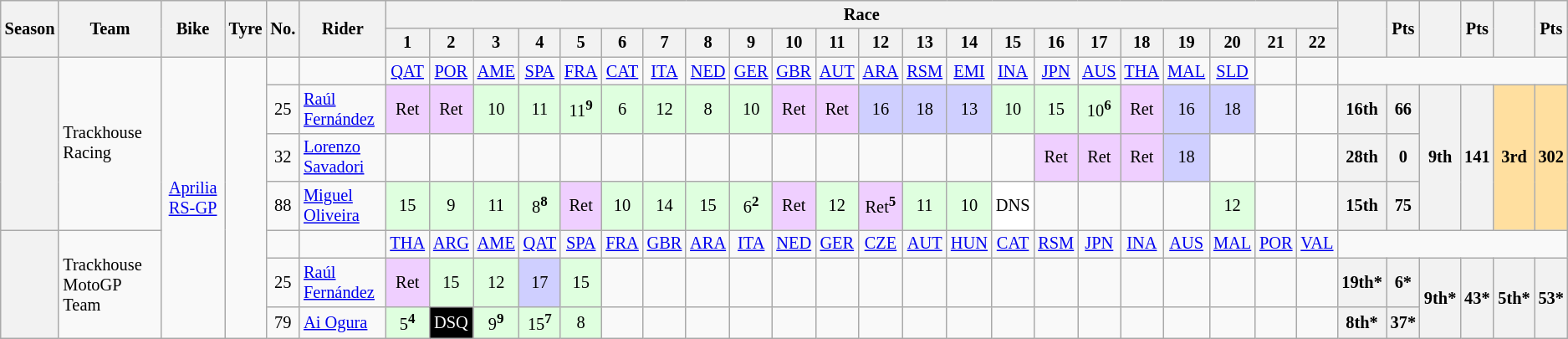<table class="wikitable" style="text-align:center; font-size:85%;">
<tr>
<th scope="col" rowspan="2">Season</th>
<th scope="col" rowspan="2">Team</th>
<th scope="col" rowspan="2">Bike</th>
<th scope="col" rowspan="2">Tyre</th>
<th scope="col" rowspan="2">No.</th>
<th scope="col" rowspan="2">Rider</th>
<th scope="col" colspan="22">Race</th>
<th scope="col" rowspan="2"></th>
<th scope="col" rowspan="2">Pts</th>
<th scope="col" rowspan="2"></th>
<th scope="col" rowspan="2">Pts</th>
<th scope="col" rowspan="2"></th>
<th scope="col" rowspan="2">Pts</th>
</tr>
<tr>
<th>1</th>
<th>2</th>
<th>3</th>
<th>4</th>
<th>5</th>
<th>6</th>
<th>7</th>
<th>8</th>
<th>9</th>
<th>10</th>
<th>11</th>
<th>12</th>
<th>13</th>
<th>14</th>
<th>15</th>
<th>16</th>
<th>17</th>
<th>18</th>
<th>19</th>
<th>20</th>
<th>21</th>
<th>22</th>
</tr>
<tr>
<th scope="row" rowspan="4"></th>
<td style="text-align:left;" rowspan="4">Trackhouse Racing</td>
<td rowspan="7"><a href='#'>Aprilia RS-GP</a></td>
<td rowspan="7"></td>
<td></td>
<td></td>
<td><a href='#'>QAT</a></td>
<td><a href='#'>POR</a></td>
<td><a href='#'>AME</a></td>
<td><a href='#'>SPA</a></td>
<td><a href='#'>FRA</a></td>
<td><a href='#'>CAT</a></td>
<td><a href='#'>ITA</a></td>
<td><a href='#'>NED</a></td>
<td><a href='#'>GER</a></td>
<td><a href='#'>GBR</a></td>
<td><a href='#'>AUT</a></td>
<td><a href='#'>ARA</a></td>
<td><a href='#'>RSM</a></td>
<td><a href='#'>EMI</a></td>
<td><a href='#'>INA</a></td>
<td><a href='#'>JPN</a></td>
<td><a href='#'>AUS</a></td>
<td><a href='#'>THA</a></td>
<td><a href='#'>MAL</a></td>
<td><a href='#'>SLD</a></td>
<td></td>
<td></td>
</tr>
<tr>
<td>25</td>
<td style="text-align:left;"> <a href='#'>Raúl Fernández</a></td>
<td style="background:#EFCFFF;">Ret</td>
<td style="background:#EFCFFF;">Ret</td>
<td style="background:#DFFFDF;">10</td>
<td style="background:#DFFFDF;">11</td>
<td style="background:#DFFFDF;">11<sup><strong>9</strong></sup></td>
<td style="background:#DFFFDF;">6</td>
<td style="background:#DFFFDF;">12</td>
<td style="background:#DFFFDF;">8</td>
<td style="background:#DFFFDF;">10</td>
<td style="background:#EFCFFF;">Ret</td>
<td style="background:#EFCFFF;">Ret</td>
<td style="background:#CFCFFF;">16</td>
<td style="background:#CFCFFF;">18</td>
<td style="background:#CFCFFF;">13</td>
<td style="background:#DFFFDF;">10</td>
<td style="background:#DFFFDF;">15</td>
<td style="background:#DFFFDF;">10<sup><strong>6</strong></sup></td>
<td style="background:#EFCFFF;">Ret</td>
<td style="background:#CFCFFF;">16</td>
<td style="background:#CFCFFF;">18</td>
<td></td>
<td></td>
<th>16th</th>
<th>66</th>
<th rowspan="3">9th</th>
<th rowspan="3">141</th>
<th rowspan="3" style="background:#FFDF9F;">3rd</th>
<th rowspan="3" style="background:#FFDF9F;">302</th>
</tr>
<tr>
<td>32</td>
<td style="text-align:left;"> <a href='#'>Lorenzo Savadori</a></td>
<td></td>
<td></td>
<td></td>
<td></td>
<td></td>
<td></td>
<td></td>
<td></td>
<td></td>
<td></td>
<td></td>
<td></td>
<td></td>
<td></td>
<td></td>
<td style="background:#EFCFFF;">Ret</td>
<td style="background:#EFCFFF;">Ret</td>
<td style="background:#EFCFFF;">Ret</td>
<td style="background:#CFCFFF;">18</td>
<td></td>
<td></td>
<td></td>
<th>28th</th>
<th>0</th>
</tr>
<tr>
<td>88</td>
<td style="text-align:left;"> <a href='#'>Miguel Oliveira</a></td>
<td style="background:#DFFFDF;">15</td>
<td style="background:#DFFFDF;">9</td>
<td style="background:#DFFFDF;">11</td>
<td style="background:#DFFFDF;">8<sup><strong>8</strong></sup></td>
<td style="background:#EFCFFF;">Ret</td>
<td style="background:#DFFFDF;">10</td>
<td style="background:#DFFFDF;">14</td>
<td style="background:#DFFFDF;">15</td>
<td style="background:#DFFFDF;">6<sup><strong>2</strong></sup></td>
<td style="background:#EFCFFF;">Ret</td>
<td style="background:#DFFFDF;">12</td>
<td style="background:#EFCFFF;">Ret<sup><strong>5</strong></sup></td>
<td style="background:#DFFFDF;">11</td>
<td style="background:#DFFFDF;">10</td>
<td style="background:#FFFFFF;">DNS</td>
<td></td>
<td></td>
<td></td>
<td></td>
<td style="background:#DFFFDF;">12</td>
<td></td>
<td></td>
<th>15th</th>
<th>75</th>
</tr>
<tr>
<th scope="row" rowspan="3"></th>
<td style="text-align:left;" rowspan="3">Trackhouse MotoGP Team</td>
<td></td>
<td></td>
<td><a href='#'>THA</a></td>
<td><a href='#'>ARG</a></td>
<td><a href='#'>AME</a></td>
<td><a href='#'>QAT</a></td>
<td><a href='#'>SPA</a></td>
<td><a href='#'>FRA</a></td>
<td><a href='#'>GBR</a></td>
<td><a href='#'>ARA</a></td>
<td><a href='#'>ITA</a></td>
<td><a href='#'>NED</a></td>
<td><a href='#'>GER</a></td>
<td><a href='#'>CZE</a></td>
<td><a href='#'>AUT</a></td>
<td><a href='#'>HUN</a></td>
<td><a href='#'>CAT</a></td>
<td><a href='#'>RSM</a></td>
<td><a href='#'>JPN</a></td>
<td><a href='#'>INA</a></td>
<td><a href='#'>AUS</a></td>
<td><a href='#'>MAL</a></td>
<td><a href='#'>POR</a></td>
<td><a href='#'>VAL</a></td>
</tr>
<tr>
<td>25</td>
<td style="text-align:left;"> <a href='#'>Raúl Fernández</a></td>
<td style="background:#EFCFFF;">Ret</td>
<td style="background:#DFFFDF;">15</td>
<td style="background:#DFFFDF;">12</td>
<td style="background:#CFCFFF;">17</td>
<td style="background:#DFFFDF;">15</td>
<td style="background:#;"></td>
<td style="background:#;"></td>
<td style="background:#;"></td>
<td style="background:#;"></td>
<td style="background:#;"></td>
<td style="background:#;"></td>
<td style="background:#;"></td>
<td style="background:#;"></td>
<td style="background:#;"></td>
<td style="background:#;"></td>
<td style="background:#;"></td>
<td style="background:#;"></td>
<td style="background:#;"></td>
<td style="background:#;"></td>
<td style="background:#;"></td>
<td style="background:#;"></td>
<td style="background:#;"></td>
<th>19th*</th>
<th>6*</th>
<th rowspan="2">9th*</th>
<th rowspan="2">43*</th>
<th rowspan="2" style="background:#;">5th*</th>
<th rowspan="2" style="background:#;">53*</th>
</tr>
<tr>
<td>79</td>
<td style="text-align:left;"> <a href='#'>Ai Ogura</a></td>
<td style="background:#DFFFDF;">5<sup><strong>4</strong></sup></td>
<td style="background:#000000; color:#FFFFFF;">DSQ</td>
<td style="background:#DFFFDF;">9<sup><strong>9</strong></sup></td>
<td style="background:#DFFFDF;">15<sup><strong>7</strong></sup></td>
<td style="background:#DFFFDF;">8</td>
<td style="background:#;"></td>
<td style="background:#;"></td>
<td style="background:#;"></td>
<td style="background:#;"></td>
<td style="background:#;"></td>
<td style="background:#;"></td>
<td style="background:#;"></td>
<td style="background:#;"></td>
<td style="background:#;"></td>
<td style="background:#;"></td>
<td style="background:#;"></td>
<td style="background:#;"></td>
<td style="background:#;"></td>
<td style="background:#;"></td>
<td style="background:#;"></td>
<td style="background:#;"></td>
<td style="background:#;"></td>
<th>8th*</th>
<th>37*</th>
</tr>
</table>
